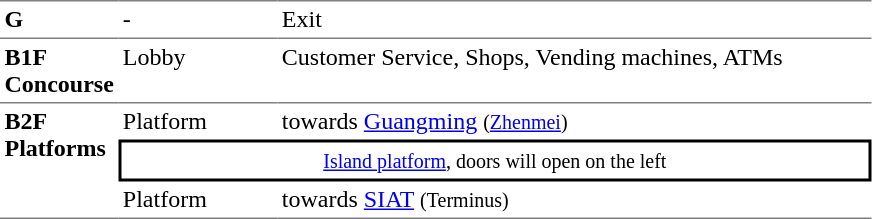<table table border=0 cellspacing=0 cellpadding=3>
<tr>
<td style="border-top:solid 1px gray;" width=50 valign=top><strong>G</strong></td>
<td style="border-top:solid 1px gray;" width=100 valign=top>-</td>
<td style="border-top:solid 1px gray;" width=390 valign=top>Exit</td>
</tr>
<tr>
<td style="border-bottom:solid 1px gray; border-top:solid 1px gray;" valign=top width=50><strong>B1F<br>Concourse</strong></td>
<td style="border-bottom:solid 1px gray; border-top:solid 1px gray;" valign=top width=100>Lobby</td>
<td style="border-bottom:solid 1px gray; border-top:solid 1px gray;" valign=top width=390>Customer Service, Shops, Vending machines, ATMs</td>
</tr>
<tr>
<td style="border-bottom:solid 1px gray;" rowspan=4 valign=top><strong>B2F<br>Platforms</strong></td>
<td>Platform</td>
<td>  towards <a href='#'>Guangming</a> <small>(<a href='#'>Zhenmei</a>)</small></td>
</tr>
<tr>
<td style="border-right:solid 2px black;border-left:solid 2px black;border-top:solid 2px black;border-bottom:solid 2px black;text-align:center;" colspan=2><small><a href='#'>Island platform</a>, doors will open on the left</small></td>
</tr>
<tr>
<td style="border-bottom:solid 1px gray;">Platform</td>
<td style="border-bottom:solid 1px gray;">  towards <a href='#'>SIAT</a> <small>(Terminus)</small> </td>
</tr>
</table>
